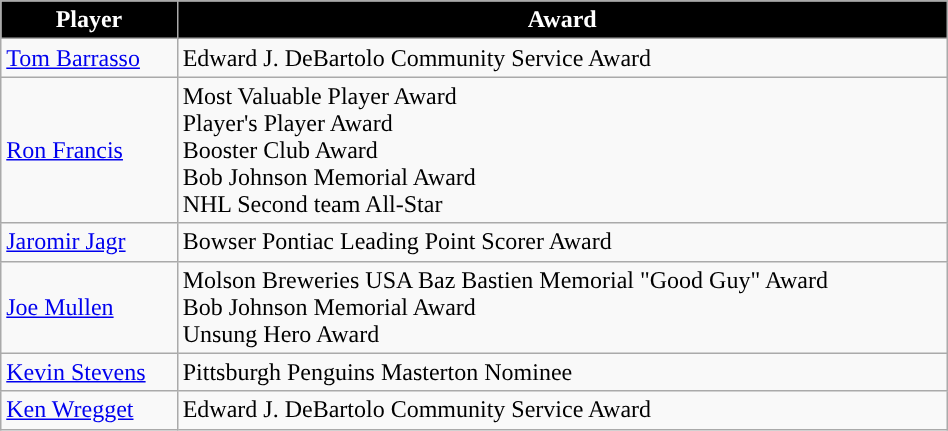<table class="wikitable" style="width:50%;">
<tr style="background:#ddd;">
<th style="color:white; background:#000000; ">Player</th>
<th style="color:white; background:#000000; ">Award</th>
</tr>
<tr>
<td><a href='#'>Tom Barrasso</a></td>
<td>Edward J. DeBartolo Community Service Award</td>
</tr>
<tr>
<td><a href='#'>Ron Francis</a></td>
<td>Most Valuable Player Award<br>Player's Player Award<br>Booster Club Award<br>Bob Johnson Memorial Award<br>NHL Second team All-Star</td>
</tr>
<tr>
<td><a href='#'>Jaromir Jagr</a></td>
<td>Bowser Pontiac Leading Point Scorer Award</td>
</tr>
<tr>
<td><a href='#'>Joe Mullen</a></td>
<td>Molson Breweries USA Baz Bastien Memorial "Good Guy" Award<br>Bob Johnson Memorial Award<br>Unsung Hero Award</td>
</tr>
<tr>
<td><a href='#'>Kevin Stevens</a></td>
<td>Pittsburgh Penguins Masterton Nominee</td>
</tr>
<tr>
<td><a href='#'>Ken Wregget</a></td>
<td>Edward J. DeBartolo Community Service Award</td>
</tr>
</table>
